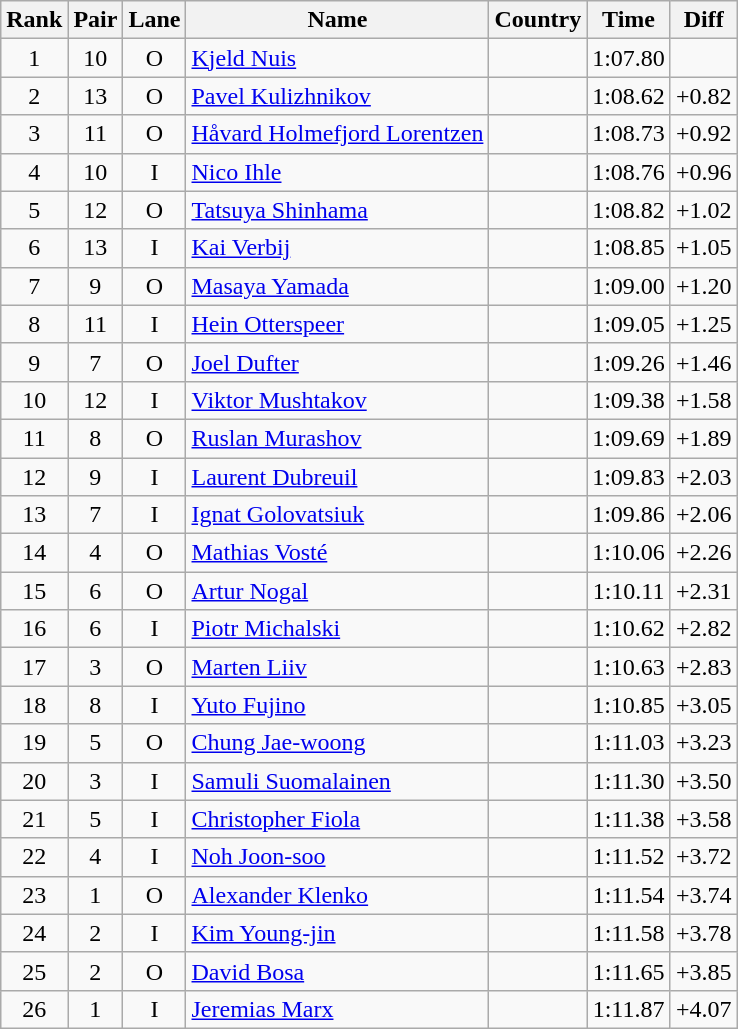<table class="wikitable sortable" style="text-align:center">
<tr>
<th>Rank</th>
<th>Pair</th>
<th>Lane</th>
<th>Name</th>
<th>Country</th>
<th>Time</th>
<th>Diff</th>
</tr>
<tr>
<td>1</td>
<td>10</td>
<td>O</td>
<td align=left><a href='#'>Kjeld Nuis</a></td>
<td align=left></td>
<td>1:07.80</td>
<td></td>
</tr>
<tr>
<td>2</td>
<td>13</td>
<td>O</td>
<td align=left><a href='#'>Pavel Kulizhnikov</a></td>
<td align=left></td>
<td>1:08.62</td>
<td>+0.82</td>
</tr>
<tr>
<td>3</td>
<td>11</td>
<td>O</td>
<td align=left><a href='#'>Håvard Holmefjord Lorentzen</a></td>
<td align=left></td>
<td>1:08.73</td>
<td>+0.92</td>
</tr>
<tr>
<td>4</td>
<td>10</td>
<td>I</td>
<td align=left><a href='#'>Nico Ihle</a></td>
<td align=left></td>
<td>1:08.76</td>
<td>+0.96</td>
</tr>
<tr>
<td>5</td>
<td>12</td>
<td>O</td>
<td align=left><a href='#'>Tatsuya Shinhama</a></td>
<td align=left></td>
<td>1:08.82</td>
<td>+1.02</td>
</tr>
<tr>
<td>6</td>
<td>13</td>
<td>I</td>
<td align=left><a href='#'>Kai Verbij</a></td>
<td align=left></td>
<td>1:08.85</td>
<td>+1.05</td>
</tr>
<tr>
<td>7</td>
<td>9</td>
<td>O</td>
<td align=left><a href='#'>Masaya Yamada</a></td>
<td align=left></td>
<td>1:09.00</td>
<td>+1.20</td>
</tr>
<tr>
<td>8</td>
<td>11</td>
<td>I</td>
<td align=left><a href='#'>Hein Otterspeer</a></td>
<td align=left></td>
<td>1:09.05</td>
<td>+1.25</td>
</tr>
<tr>
<td>9</td>
<td>7</td>
<td>O</td>
<td align=left><a href='#'>Joel Dufter</a></td>
<td align=left></td>
<td>1:09.26</td>
<td>+1.46</td>
</tr>
<tr>
<td>10</td>
<td>12</td>
<td>I</td>
<td align=left><a href='#'>Viktor Mushtakov</a></td>
<td align=left></td>
<td>1:09.38</td>
<td>+1.58</td>
</tr>
<tr>
<td>11</td>
<td>8</td>
<td>O</td>
<td align=left><a href='#'>Ruslan Murashov</a></td>
<td align=left></td>
<td>1:09.69</td>
<td>+1.89</td>
</tr>
<tr>
<td>12</td>
<td>9</td>
<td>I</td>
<td align=left><a href='#'>Laurent Dubreuil</a></td>
<td align=left></td>
<td>1:09.83</td>
<td>+2.03</td>
</tr>
<tr>
<td>13</td>
<td>7</td>
<td>I</td>
<td align=left><a href='#'>Ignat Golovatsiuk</a></td>
<td align=left></td>
<td>1:09.86</td>
<td>+2.06</td>
</tr>
<tr>
<td>14</td>
<td>4</td>
<td>O</td>
<td align=left><a href='#'>Mathias Vosté</a></td>
<td align=left></td>
<td>1:10.06</td>
<td>+2.26</td>
</tr>
<tr>
<td>15</td>
<td>6</td>
<td>O</td>
<td align=left><a href='#'>Artur Nogal</a></td>
<td align=left></td>
<td>1:10.11</td>
<td>+2.31</td>
</tr>
<tr>
<td>16</td>
<td>6</td>
<td>I</td>
<td align=left><a href='#'>Piotr Michalski</a></td>
<td align=left></td>
<td>1:10.62</td>
<td>+2.82</td>
</tr>
<tr>
<td>17</td>
<td>3</td>
<td>O</td>
<td align=left><a href='#'>Marten Liiv</a></td>
<td align=left></td>
<td>1:10.63</td>
<td>+2.83</td>
</tr>
<tr>
<td>18</td>
<td>8</td>
<td>I</td>
<td align=left><a href='#'>Yuto Fujino</a></td>
<td align=left></td>
<td>1:10.85</td>
<td>+3.05</td>
</tr>
<tr>
<td>19</td>
<td>5</td>
<td>O</td>
<td align=left><a href='#'>Chung Jae-woong</a></td>
<td align=left></td>
<td>1:11.03</td>
<td>+3.23</td>
</tr>
<tr>
<td>20</td>
<td>3</td>
<td>I</td>
<td align=left><a href='#'>Samuli Suomalainen</a></td>
<td align=left></td>
<td>1:11.30</td>
<td>+3.50</td>
</tr>
<tr>
<td>21</td>
<td>5</td>
<td>I</td>
<td align=left><a href='#'>Christopher Fiola</a></td>
<td align=left></td>
<td>1:11.38</td>
<td>+3.58</td>
</tr>
<tr>
<td>22</td>
<td>4</td>
<td>I</td>
<td align=left><a href='#'>Noh Joon-soo</a></td>
<td align=left></td>
<td>1:11.52</td>
<td>+3.72</td>
</tr>
<tr>
<td>23</td>
<td>1</td>
<td>O</td>
<td align=left><a href='#'>Alexander Klenko</a></td>
<td align=left></td>
<td>1:11.54</td>
<td>+3.74</td>
</tr>
<tr>
<td>24</td>
<td>2</td>
<td>I</td>
<td align=left><a href='#'>Kim Young-jin</a></td>
<td align=left></td>
<td>1:11.58</td>
<td>+3.78</td>
</tr>
<tr>
<td>25</td>
<td>2</td>
<td>O</td>
<td align=left><a href='#'>David Bosa</a></td>
<td align=left></td>
<td>1:11.65</td>
<td>+3.85</td>
</tr>
<tr>
<td>26</td>
<td>1</td>
<td>I</td>
<td align=left><a href='#'>Jeremias Marx</a></td>
<td align=left></td>
<td>1:11.87</td>
<td>+4.07</td>
</tr>
</table>
